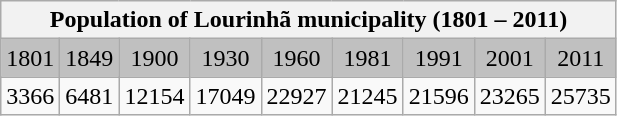<table class="wikitable">
<tr>
<th colspan="9">Population of Lourinhã municipality (1801 – 2011)</th>
</tr>
<tr bgcolor="#C0C0C0">
<td align="center">1801</td>
<td align="center">1849</td>
<td align="center">1900</td>
<td align="center">1930</td>
<td align="center">1960</td>
<td align="center">1981</td>
<td align="center">1991</td>
<td align="center">2001</td>
<td align="center">2011</td>
</tr>
<tr>
<td align="center">3366</td>
<td align="center">6481</td>
<td align="center">12154</td>
<td align="center">17049</td>
<td align="center">22927</td>
<td align="center">21245</td>
<td align="center">21596</td>
<td align="center">23265</td>
<td align="center">25735</td>
</tr>
</table>
